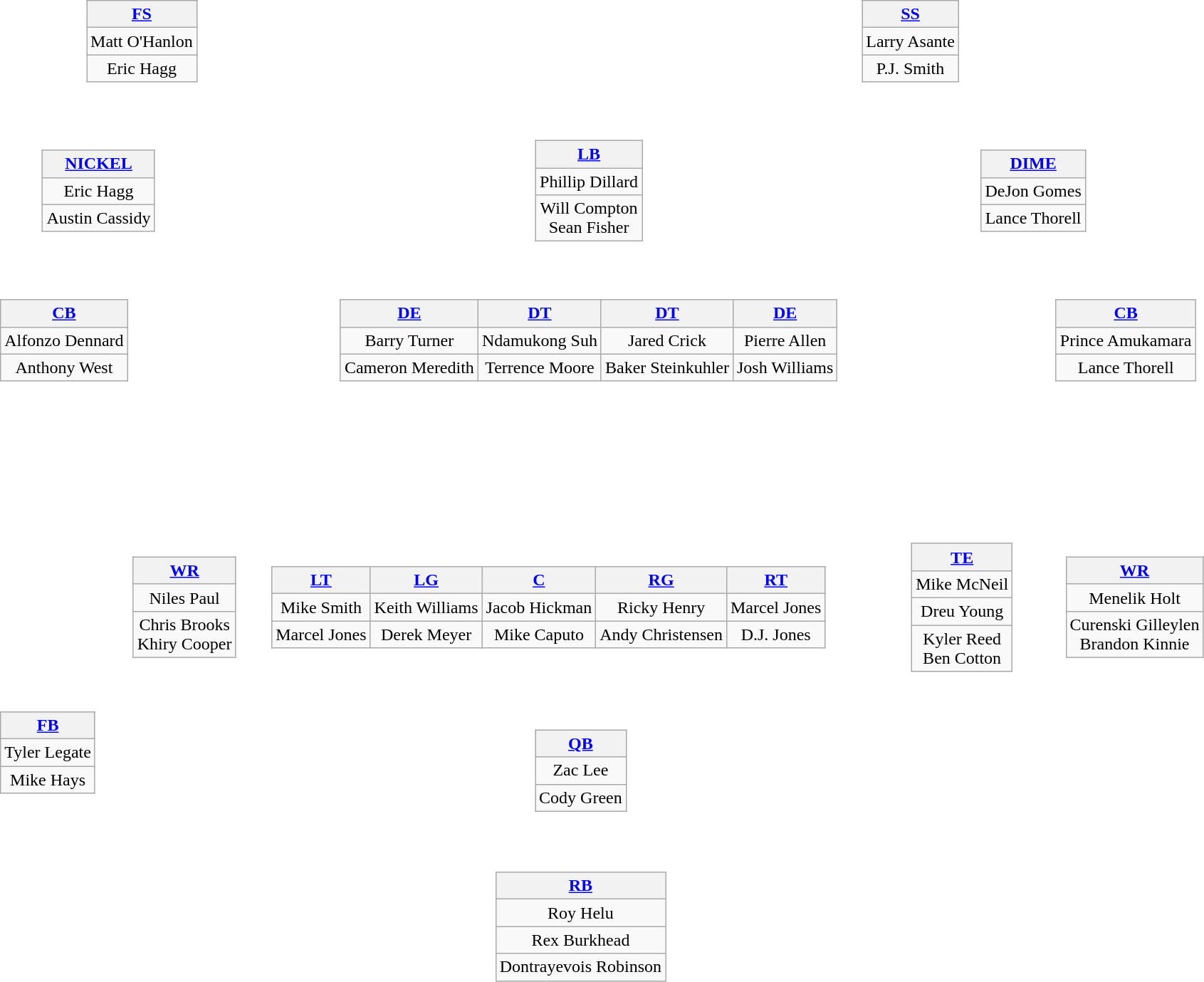<table>
<tr>
<td align="center"><br><table style="width:110%">
<tr>
<td align="right"><br><table class="wikitable" style="text-align:center">
<tr>
<th><a href='#'>FS</a></th>
</tr>
<tr>
<td>Matt O'Hanlon</td>
</tr>
<tr>
<td>Eric Hagg</td>
</tr>
</table>
</td>
<td align="right"><br><table class="wikitable" style="text-align:center">
<tr>
<th><a href='#'>SS</a></th>
</tr>
<tr>
<td>Larry Asante</td>
</tr>
<tr>
<td>P.J. Smith</td>
</tr>
</table>
</td>
</tr>
<tr>
<td align="center"><br><table class="wikitable" style="text-align:center">
<tr>
<th><a href='#'>NICKEL</a></th>
</tr>
<tr>
<td>Eric Hagg</td>
</tr>
<tr>
<td>Austin Cassidy</td>
</tr>
</table>
</td>
<td align="Center"><br><table class="wikitable" style="text-align:center">
<tr>
<th><a href='#'>LB</a></th>
</tr>
<tr>
<td>Phillip Dillard</td>
</tr>
<tr>
<td>Will Compton <br> Sean Fisher</td>
</tr>
</table>
</td>
<td align="left"><br><table class="wikitable" style="text-align:center">
<tr>
<th><a href='#'>DIME</a></th>
</tr>
<tr>
<td>DeJon Gomes</td>
</tr>
<tr>
<td>Lance Thorell</td>
</tr>
</table>
</td>
</tr>
<tr>
<td align="left"><br><table class="wikitable" style="text-align:center">
<tr>
<th><a href='#'>CB</a></th>
</tr>
<tr>
<td>Alfonzo Dennard</td>
</tr>
<tr>
<td>Anthony West</td>
</tr>
</table>
</td>
<td align="center"><br><table class="wikitable" style="text-align:center">
<tr>
<th><a href='#'>DE</a></th>
<th><a href='#'>DT</a></th>
<th><a href='#'>DT</a></th>
<th><a href='#'>DE</a></th>
</tr>
<tr>
<td>Barry Turner</td>
<td>Ndamukong Suh</td>
<td>Jared Crick</td>
<td>Pierre Allen</td>
</tr>
<tr>
<td>Cameron Meredith</td>
<td>Terrence Moore</td>
<td>Baker Steinkuhler</td>
<td>Josh Williams</td>
</tr>
</table>
</td>
<td align="right"><br><table class="wikitable" style="text-align:center">
<tr>
<th><a href='#'>CB</a></th>
</tr>
<tr>
<td>Prince Amukamara</td>
</tr>
<tr>
<td>Lance Thorell</td>
</tr>
</table>
</td>
</tr>
</table>
</td>
</tr>
<tr>
<td style="height:3em"></td>
</tr>
<tr>
<td align="center"><br><table style="width:111%">
<tr>
<td align="left"><br><table class="wikitable" style="text-align:center">
<tr>
<th><a href='#'>FB</a></th>
</tr>
<tr>
<td>Tyler Legate</td>
</tr>
<tr>
<td>Mike Hays</td>
</tr>
</table>
</td>
<td><br><table style="width:100%">
<tr>
<td align="left"><br><table class="wikitable" style="text-align:center">
<tr>
<th><a href='#'>WR</a></th>
</tr>
<tr>
<td>Niles Paul</td>
</tr>
<tr>
<td>Chris Brooks  <br> Khiry Cooper</td>
</tr>
</table>
</td>
<td><br><table class="wikitable" style="text-align:center">
<tr>
<th><a href='#'>LT</a></th>
<th><a href='#'>LG</a></th>
<th><a href='#'>C</a></th>
<th><a href='#'>RG</a></th>
<th><a href='#'>RT</a></th>
</tr>
<tr>
<td>Mike Smith</td>
<td>Keith Williams</td>
<td>Jacob Hickman</td>
<td>Ricky Henry</td>
<td>Marcel Jones</td>
</tr>
<tr>
<td>Marcel Jones</td>
<td>Derek Meyer</td>
<td>Mike Caputo</td>
<td>Andy Christensen</td>
<td>D.J. Jones</td>
</tr>
</table>
</td>
<td><br><table class="wikitable" style="text-align:center">
<tr>
<th><a href='#'>TE</a></th>
</tr>
<tr>
<td>Mike McNeil</td>
</tr>
<tr>
<td>Dreu Young</td>
</tr>
<tr>
<td>Kyler Reed <br> Ben Cotton</td>
</tr>
</table>
</td>
<td align="right"><br><table class="wikitable" style="text-align:center">
<tr>
<th><a href='#'>WR</a></th>
</tr>
<tr>
<td>Menelik Holt</td>
</tr>
<tr>
<td>Curenski Gilleylen <br> Brandon Kinnie</td>
</tr>
</table>
</td>
</tr>
<tr>
<td></td>
<td align="center"><br><table class="wikitable" style="text-align:center">
<tr>
<th><a href='#'>QB</a></th>
</tr>
<tr>
<td>Zac Lee</td>
</tr>
<tr>
<td>Cody Green</td>
</tr>
</table>
</td>
</tr>
<tr>
</tr>
<tr>
<td></td>
<td align="center"><br><table class="wikitable" style="text-align:center">
<tr>
<th><a href='#'>RB</a></th>
</tr>
<tr>
<td>Roy Helu</td>
</tr>
<tr>
<td>Rex Burkhead</td>
</tr>
<tr>
<td>Dontrayevois Robinson</td>
</tr>
</table>
</td>
</tr>
</table>
</td>
</tr>
</table>
</td>
</tr>
</table>
